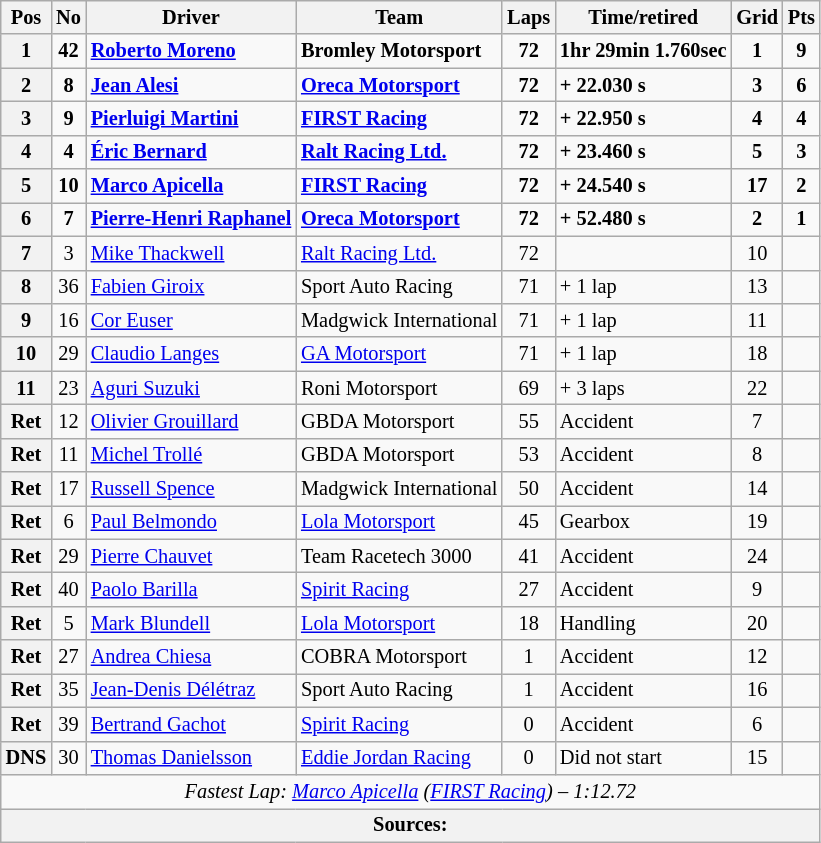<table class="wikitable" style="font-size: 85%;">
<tr>
<th>Pos</th>
<th>No</th>
<th>Driver</th>
<th>Team</th>
<th>Laps</th>
<th>Time/retired</th>
<th>Grid</th>
<th>Pts</th>
</tr>
<tr>
<th>1</th>
<td align="center"><strong>42</strong></td>
<td> <strong><a href='#'>Roberto Moreno</a></strong></td>
<td><strong>Bromley Motorsport</strong></td>
<td align="center"><strong>72</strong></td>
<td><strong>1hr 29min 1.760sec</strong></td>
<td align="center"><strong>1</strong></td>
<td align="center"><strong>9</strong></td>
</tr>
<tr>
<th>2</th>
<td align="center"><strong>8</strong></td>
<td> <strong><a href='#'>Jean Alesi</a></strong></td>
<td><strong><a href='#'>Oreca Motorsport</a></strong></td>
<td align="center"><strong>72</strong></td>
<td><strong>+ 22.030 s</strong></td>
<td align="center"><strong>3</strong></td>
<td align="center"><strong>6</strong></td>
</tr>
<tr>
<th>3</th>
<td align="center"><strong>9</strong></td>
<td> <strong><a href='#'>Pierluigi Martini</a></strong></td>
<td><strong><a href='#'>FIRST Racing</a></strong></td>
<td align="center"><strong>72</strong></td>
<td><strong>+ 22.950 s</strong></td>
<td align="center"><strong>4</strong></td>
<td align="center"><strong>4</strong></td>
</tr>
<tr>
<th>4</th>
<td align="center"><strong>4</strong></td>
<td> <strong><a href='#'>Éric Bernard</a></strong></td>
<td><strong><a href='#'>Ralt Racing Ltd.</a></strong></td>
<td align="center"><strong>72</strong></td>
<td><strong>+ 23.460 s</strong></td>
<td align="center"><strong>5</strong></td>
<td align="center"><strong>3</strong></td>
</tr>
<tr>
<th>5</th>
<td align="center"><strong>10</strong></td>
<td> <strong><a href='#'>Marco Apicella</a></strong></td>
<td><strong><a href='#'>FIRST Racing</a></strong></td>
<td align="center"><strong>72</strong></td>
<td><strong>+ 24.540 s</strong></td>
<td align="center"><strong>17</strong></td>
<td align="center"><strong>2</strong></td>
</tr>
<tr>
<th>6</th>
<td align="center"><strong>7</strong></td>
<td> <strong><a href='#'>Pierre-Henri Raphanel</a></strong></td>
<td><strong><a href='#'>Oreca Motorsport</a></strong></td>
<td align="center"><strong>72</strong></td>
<td><strong>+ 52.480 s</strong></td>
<td align="center"><strong>2</strong></td>
<td align="center"><strong>1</strong></td>
</tr>
<tr>
<th>7</th>
<td align="center">3</td>
<td> <a href='#'>Mike Thackwell</a></td>
<td><a href='#'>Ralt Racing Ltd.</a></td>
<td align="center">72</td>
<td></td>
<td align="center">10</td>
<td></td>
</tr>
<tr>
<th>8</th>
<td align="center">36</td>
<td> <a href='#'>Fabien Giroix</a></td>
<td>Sport Auto Racing</td>
<td align="center">71</td>
<td>+ 1 lap</td>
<td align="center">13</td>
<td></td>
</tr>
<tr>
<th>9</th>
<td align="center">16</td>
<td> <a href='#'>Cor Euser</a></td>
<td>Madgwick International</td>
<td align="center">71</td>
<td>+ 1 lap</td>
<td align="center">11</td>
<td></td>
</tr>
<tr>
<th>10</th>
<td align="center">29</td>
<td> <a href='#'>Claudio Langes</a></td>
<td><a href='#'>GA Motorsport</a></td>
<td align="center">71</td>
<td>+ 1 lap</td>
<td align="center">18</td>
<td></td>
</tr>
<tr>
<th>11</th>
<td align="center">23</td>
<td> <a href='#'>Aguri Suzuki</a></td>
<td>Roni Motorsport</td>
<td align="center">69</td>
<td>+ 3 laps</td>
<td align="center">22</td>
<td></td>
</tr>
<tr>
<th>Ret</th>
<td align="center">12</td>
<td> <a href='#'>Olivier Grouillard</a></td>
<td>GBDA Motorsport</td>
<td align="center">55</td>
<td>Accident</td>
<td align="center">7</td>
<td></td>
</tr>
<tr>
<th>Ret</th>
<td align="center">11</td>
<td> <a href='#'>Michel Trollé</a></td>
<td>GBDA Motorsport</td>
<td align="center">53</td>
<td>Accident</td>
<td align="center">8</td>
<td></td>
</tr>
<tr>
<th>Ret</th>
<td align="center">17</td>
<td> <a href='#'>Russell Spence</a></td>
<td>Madgwick International</td>
<td align="center">50</td>
<td>Accident</td>
<td align="center">14</td>
<td></td>
</tr>
<tr>
<th>Ret</th>
<td align="center">6</td>
<td> <a href='#'>Paul Belmondo</a></td>
<td><a href='#'>Lola Motorsport</a></td>
<td align="center">45</td>
<td>Gearbox</td>
<td align="center">19</td>
<td></td>
</tr>
<tr>
<th>Ret</th>
<td align="center">29</td>
<td> <a href='#'>Pierre Chauvet</a></td>
<td>Team Racetech 3000</td>
<td align="center">41</td>
<td>Accident</td>
<td align="center">24</td>
<td></td>
</tr>
<tr>
<th>Ret</th>
<td align="center">40</td>
<td> <a href='#'>Paolo Barilla</a></td>
<td><a href='#'>Spirit Racing</a></td>
<td align="center">27</td>
<td>Accident</td>
<td align="center">9</td>
<td></td>
</tr>
<tr>
<th>Ret</th>
<td align="center">5</td>
<td> <a href='#'>Mark Blundell</a></td>
<td><a href='#'>Lola Motorsport</a></td>
<td align="center">18</td>
<td>Handling</td>
<td align="center">20</td>
<td></td>
</tr>
<tr>
<th>Ret</th>
<td align="center">27</td>
<td> <a href='#'>Andrea Chiesa</a></td>
<td>COBRA Motorsport</td>
<td align="center">1</td>
<td>Accident</td>
<td align="center">12</td>
<td></td>
</tr>
<tr>
<th>Ret</th>
<td align="center">35</td>
<td> <a href='#'>Jean-Denis Délétraz</a></td>
<td>Sport Auto Racing</td>
<td align="center">1</td>
<td>Accident</td>
<td align="center">16</td>
<td></td>
</tr>
<tr>
<th>Ret</th>
<td align="center">39</td>
<td> <a href='#'>Bertrand Gachot</a></td>
<td><a href='#'>Spirit Racing</a></td>
<td align="center">0</td>
<td>Accident</td>
<td align="center">6</td>
<td></td>
</tr>
<tr>
<th>DNS</th>
<td align="center">30</td>
<td> <a href='#'>Thomas Danielsson</a></td>
<td><a href='#'>Eddie Jordan Racing</a></td>
<td align="center">0</td>
<td>Did not start</td>
<td align="center">15</td>
<td></td>
</tr>
<tr>
<td colspan="9" style="text-align:center;"><em>Fastest Lap: <a href='#'>Marco Apicella</a> (<a href='#'>FIRST Racing</a>) – 1:12.72</em></td>
</tr>
<tr>
<th colspan="9">Sources:</th>
</tr>
</table>
